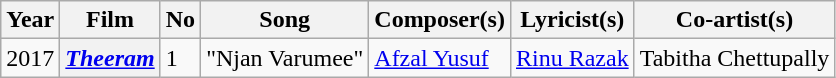<table class="wikitable plainrowheaders">
<tr>
<th scope="col">Year</th>
<th scope="col">Film</th>
<th>No</th>
<th scope="col">Song</th>
<th scope="col">Composer(s)</th>
<th scope="col">Lyricist(s)</th>
<th scope="col">Co-artist(s)</th>
</tr>
<tr>
<td>2017</td>
<th><em><a href='#'>Theeram</a></em></th>
<td>1</td>
<td>"Njan Varumee"</td>
<td><a href='#'>Afzal Yusuf</a></td>
<td><a href='#'>Rinu Razak</a></td>
<td>Tabitha Chettupally</td>
</tr>
</table>
